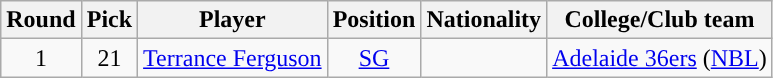<table class="wikitable sortable sortable">
<tr>
<th>Round</th>
<th>Pick</th>
<th>Player</th>
<th>Position</th>
<th>Nationality</th>
<th>College/Club team</th>
</tr>
<tr style="text-align: center">
<td>1</td>
<td>21</td>
<td><a href='#'>Terrance Ferguson</a></td>
<td><a href='#'>SG</a></td>
<td></td>
<td> <a href='#'>Adelaide 36ers</a> (<a href='#'>NBL</a>)</td>
</tr>
</table>
